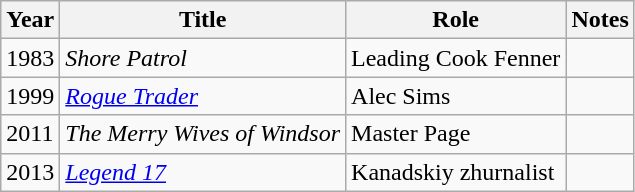<table class="wikitable">
<tr>
<th>Year</th>
<th>Title</th>
<th>Role</th>
<th>Notes</th>
</tr>
<tr>
<td>1983</td>
<td><em>Shore Patrol</em></td>
<td>Leading Cook Fenner</td>
<td><br></td>
</tr>
<tr>
<td>1999</td>
<td><em><a href='#'>Rogue Trader</a></em></td>
<td>Alec Sims</td>
<td><br></td>
</tr>
<tr>
<td>2011</td>
<td><em>The Merry Wives of Windsor</em></td>
<td>Master Page</td>
<td></td>
</tr>
<tr>
<td>2013</td>
<td><em><a href='#'>Legend 17</a></em></td>
<td>Kanadskiy zhurnalist</td>
<td></td>
</tr>
</table>
